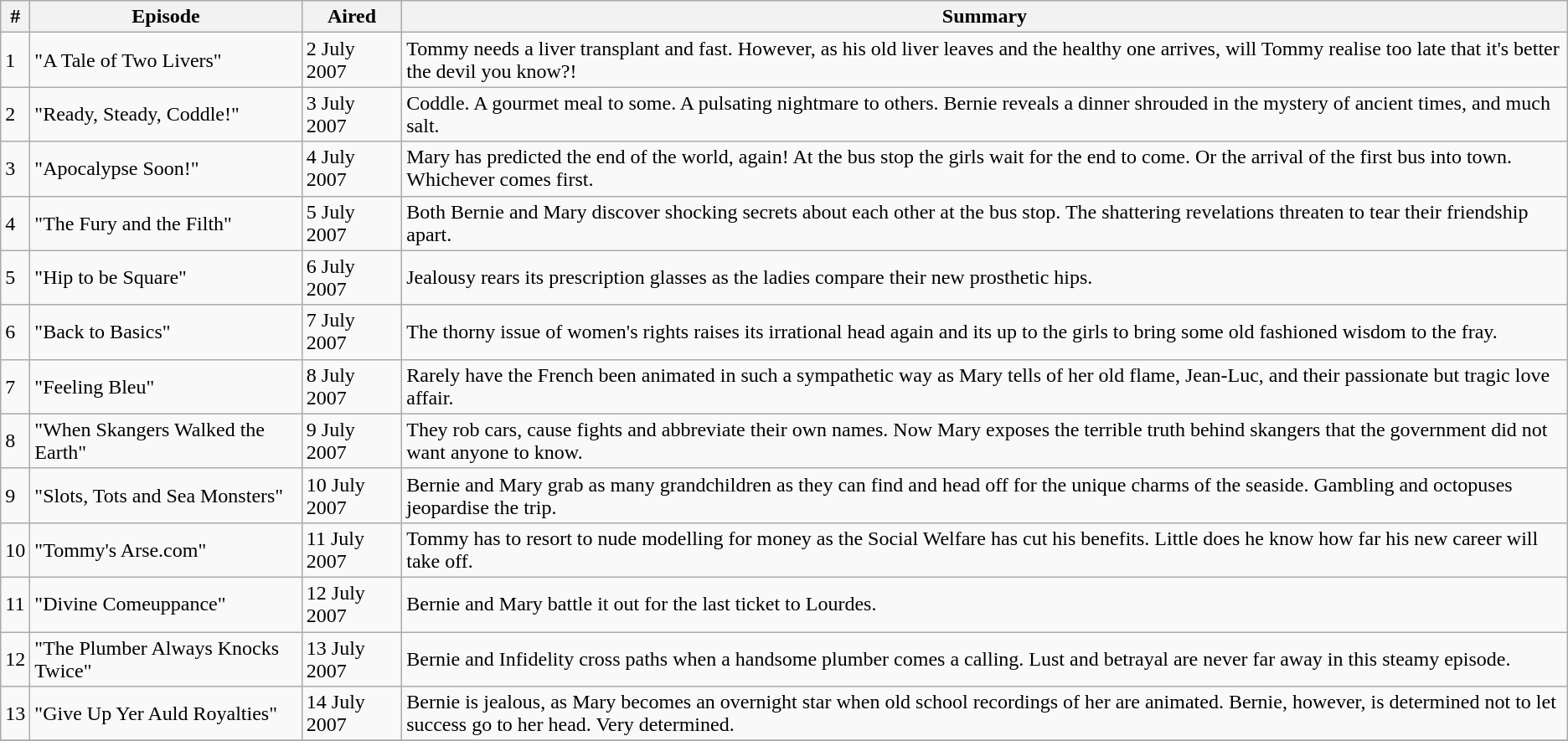<table class="wikitable">
<tr>
<th>#</th>
<th>Episode</th>
<th>Aired</th>
<th>Summary</th>
</tr>
<tr>
<td>1</td>
<td>"A Tale of Two Livers"</td>
<td>2 July 2007</td>
<td>Tommy needs a liver transplant and fast. However, as his old liver leaves and the healthy one arrives, will Tommy realise too late that it's better the devil you know?!</td>
</tr>
<tr>
<td>2</td>
<td>"Ready, Steady, Coddle!"</td>
<td>3 July 2007</td>
<td>Coddle. A gourmet meal to some. A pulsating nightmare to others. Bernie reveals a dinner shrouded in the mystery of ancient times, and much salt.</td>
</tr>
<tr>
<td>3</td>
<td>"Apocalypse Soon!"</td>
<td>4 July 2007</td>
<td>Mary has predicted the end of the world, again! At the bus stop the girls wait for the end to come. Or the arrival of the first bus into town. Whichever comes first.</td>
</tr>
<tr>
<td>4</td>
<td>"The Fury and the Filth"</td>
<td>5 July 2007</td>
<td>Both Bernie and Mary discover shocking secrets about each other at the bus stop. The shattering revelations threaten to tear their friendship apart.</td>
</tr>
<tr>
<td>5</td>
<td>"Hip to be Square"</td>
<td>6 July 2007</td>
<td>Jealousy rears its prescription glasses as the ladies compare their new prosthetic hips.</td>
</tr>
<tr>
<td>6</td>
<td>"Back to Basics"</td>
<td>7 July 2007</td>
<td>The thorny issue of women's rights raises its irrational head again and its up to the girls to bring some old fashioned wisdom to the fray.</td>
</tr>
<tr>
<td>7</td>
<td>"Feeling Bleu"</td>
<td>8 July 2007</td>
<td>Rarely have the French been animated in such a sympathetic way as Mary tells of her old flame, Jean-Luc, and their passionate but tragic love affair.</td>
</tr>
<tr>
<td>8</td>
<td>"When Skangers Walked the Earth"</td>
<td>9 July 2007</td>
<td>They rob cars, cause fights and abbreviate their own names. Now Mary exposes the terrible truth behind skangers that the government did not want anyone to know.</td>
</tr>
<tr>
<td>9</td>
<td>"Slots, Tots and Sea Monsters"</td>
<td>10 July 2007</td>
<td>Bernie and Mary grab as many grandchildren as they can find and head off for the unique charms of the seaside. Gambling and octopuses jeopardise the trip.</td>
</tr>
<tr>
<td>10</td>
<td>"Tommy's Arse.com"</td>
<td>11 July 2007</td>
<td>Tommy has to resort to nude modelling for money as the Social Welfare has cut his benefits. Little does he know how far his new career will take off.</td>
</tr>
<tr>
<td>11</td>
<td>"Divine Comeuppance"</td>
<td>12 July 2007</td>
<td>Bernie and Mary battle it out for the last ticket to Lourdes.</td>
</tr>
<tr>
<td>12</td>
<td>"The Plumber Always Knocks Twice"</td>
<td>13 July 2007</td>
<td>Bernie and Infidelity cross paths when a handsome plumber comes a calling. Lust and betrayal are never far away in this steamy episode.</td>
</tr>
<tr>
<td>13</td>
<td>"Give Up Yer Auld Royalties"</td>
<td>14 July 2007</td>
<td>Bernie is jealous, as Mary becomes an overnight star when old school recordings of her are animated. Bernie, however, is determined not to let success go to her head. Very determined.</td>
</tr>
<tr>
</tr>
</table>
